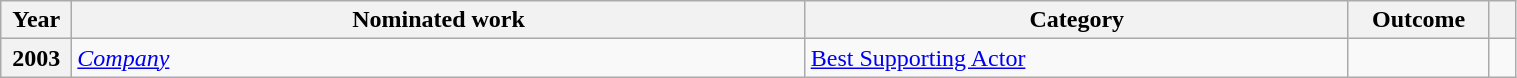<table class="wikitable plainrowheaders" style="width:80%;">
<tr>
<th scope="col" style="width:1%;">Year</th>
<th scope="col" style="width:27%;">Nominated work</th>
<th scope="col" style="width:20%;">Category</th>
<th scope="col" style="width:3%;">Outcome</th>
<th scope="col" style="width:1%;"></th>
</tr>
<tr>
<th scope="row">2003</th>
<td><em><a href='#'>Company</a></em></td>
<td><a href='#'>Best Supporting Actor</a></td>
<td></td>
<td style="text-align:center;"></td>
</tr>
</table>
